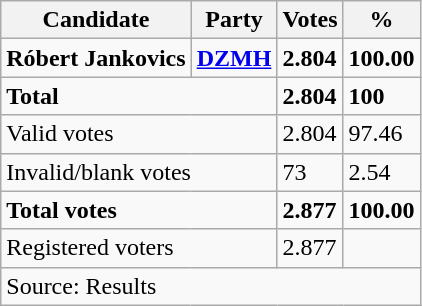<table class="wikitable" style="text-align: left;">
<tr>
<th>Candidate</th>
<th>Party</th>
<th>Votes</th>
<th>%</th>
</tr>
<tr>
<td><strong>Róbert Jankovics</strong></td>
<td><a href='#'><strong>DZMH</strong></a></td>
<td><strong>2.804</strong></td>
<td><strong>100.00</strong></td>
</tr>
<tr>
<td colspan="2"><strong>Total</strong></td>
<td><strong>2.804</strong></td>
<td><strong>100</strong></td>
</tr>
<tr>
<td colspan="2">Valid votes</td>
<td>2.804</td>
<td>97.46</td>
</tr>
<tr>
<td colspan="2">Invalid/blank votes</td>
<td>73</td>
<td>2.54</td>
</tr>
<tr>
<td colspan="2"><strong>Total votes</strong></td>
<td><strong>2.877</strong></td>
<td><strong>100.00</strong></td>
</tr>
<tr>
<td colspan="2">Registered voters</td>
<td>2.877</td>
<td></td>
</tr>
<tr>
<td colspan="4">Source: Results</td>
</tr>
</table>
